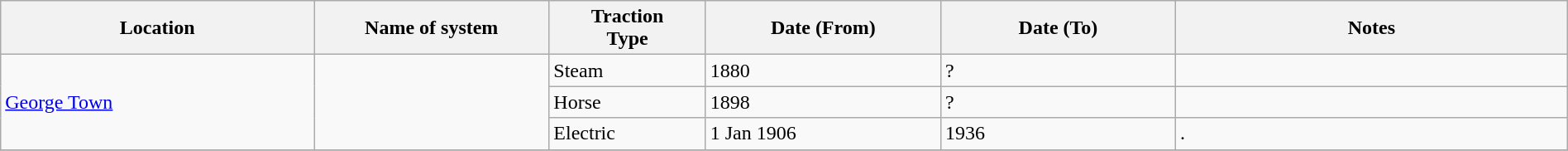<table class="wikitable" width=100%>
<tr>
<th width=20%>Location</th>
<th width=15%>Name of system</th>
<th width=10%>Traction<br>Type</th>
<th width=15%>Date (From)</th>
<th width=15%>Date (To)</th>
<th width=25%>Notes</th>
</tr>
<tr>
<td rowspan="3"><a href='#'>George Town</a></td>
<td rowspan="3"> </td>
<td>Steam</td>
<td>1880</td>
<td>?</td>
<td> </td>
</tr>
<tr>
<td>Horse</td>
<td>1898</td>
<td>?</td>
<td> </td>
</tr>
<tr>
<td>Electric</td>
<td>1 Jan 1906</td>
<td>1936</td>
<td>.</td>
</tr>
<tr>
</tr>
</table>
